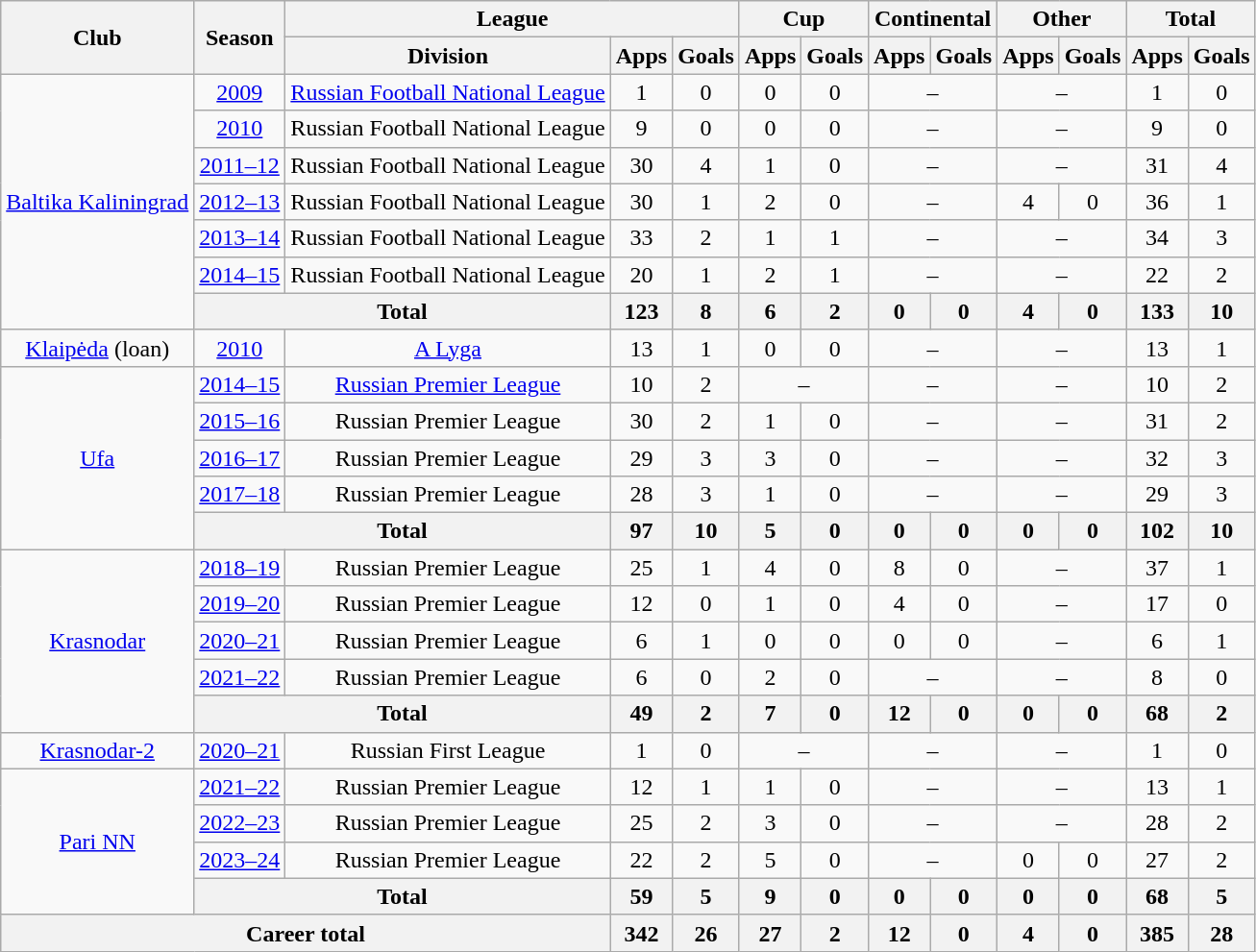<table class="wikitable" style="text-align: center;">
<tr>
<th rowspan=2>Club</th>
<th rowspan=2>Season</th>
<th colspan=3>League</th>
<th colspan=2>Cup</th>
<th colspan=2>Continental</th>
<th colspan=2>Other</th>
<th colspan=2>Total</th>
</tr>
<tr>
<th>Division</th>
<th>Apps</th>
<th>Goals</th>
<th>Apps</th>
<th>Goals</th>
<th>Apps</th>
<th>Goals</th>
<th>Apps</th>
<th>Goals</th>
<th>Apps</th>
<th>Goals</th>
</tr>
<tr>
<td rowspan=7><a href='#'>Baltika Kaliningrad</a></td>
<td><a href='#'>2009</a></td>
<td><a href='#'>Russian Football National League</a></td>
<td>1</td>
<td>0</td>
<td>0</td>
<td>0</td>
<td colspan=2>–</td>
<td colspan=2>–</td>
<td>1</td>
<td>0</td>
</tr>
<tr>
<td><a href='#'>2010</a></td>
<td>Russian Football National League</td>
<td>9</td>
<td>0</td>
<td>0</td>
<td>0</td>
<td colspan=2>–</td>
<td colspan=2>–</td>
<td>9</td>
<td>0</td>
</tr>
<tr>
<td><a href='#'>2011–12</a></td>
<td>Russian Football National League</td>
<td>30</td>
<td>4</td>
<td>1</td>
<td>0</td>
<td colspan=2>–</td>
<td colspan=2>–</td>
<td>31</td>
<td>4</td>
</tr>
<tr>
<td><a href='#'>2012–13</a></td>
<td>Russian Football National League</td>
<td>30</td>
<td>1</td>
<td>2</td>
<td>0</td>
<td colspan=2>–</td>
<td>4</td>
<td>0</td>
<td>36</td>
<td>1</td>
</tr>
<tr>
<td><a href='#'>2013–14</a></td>
<td>Russian Football National League</td>
<td>33</td>
<td>2</td>
<td>1</td>
<td>1</td>
<td colspan=2>–</td>
<td colspan=2>–</td>
<td>34</td>
<td>3</td>
</tr>
<tr>
<td><a href='#'>2014–15</a></td>
<td>Russian Football National League</td>
<td>20</td>
<td>1</td>
<td>2</td>
<td>1</td>
<td colspan=2>–</td>
<td colspan=2>–</td>
<td>22</td>
<td>2</td>
</tr>
<tr>
<th colspan=2>Total</th>
<th>123</th>
<th>8</th>
<th>6</th>
<th>2</th>
<th>0</th>
<th>0</th>
<th>4</th>
<th>0</th>
<th>133</th>
<th>10</th>
</tr>
<tr>
<td><a href='#'>Klaipėda</a> (loan)</td>
<td><a href='#'>2010</a></td>
<td><a href='#'>A Lyga</a></td>
<td>13</td>
<td>1</td>
<td>0</td>
<td>0</td>
<td colspan=2>–</td>
<td colspan=2>–</td>
<td>13</td>
<td>1</td>
</tr>
<tr>
<td rowspan=5><a href='#'>Ufa</a></td>
<td><a href='#'>2014–15</a></td>
<td><a href='#'>Russian Premier League</a></td>
<td>10</td>
<td>2</td>
<td colspan=2>–</td>
<td colspan=2>–</td>
<td colspan=2>–</td>
<td>10</td>
<td>2</td>
</tr>
<tr>
<td><a href='#'>2015–16</a></td>
<td>Russian Premier League</td>
<td>30</td>
<td>2</td>
<td>1</td>
<td>0</td>
<td colspan=2>–</td>
<td colspan=2>–</td>
<td>31</td>
<td>2</td>
</tr>
<tr>
<td><a href='#'>2016–17</a></td>
<td>Russian Premier League</td>
<td>29</td>
<td>3</td>
<td>3</td>
<td>0</td>
<td colspan=2>–</td>
<td colspan=2>–</td>
<td>32</td>
<td>3</td>
</tr>
<tr>
<td><a href='#'>2017–18</a></td>
<td>Russian Premier League</td>
<td>28</td>
<td>3</td>
<td>1</td>
<td>0</td>
<td colspan=2>–</td>
<td colspan=2>–</td>
<td>29</td>
<td>3</td>
</tr>
<tr>
<th colspan=2>Total</th>
<th>97</th>
<th>10</th>
<th>5</th>
<th>0</th>
<th>0</th>
<th>0</th>
<th>0</th>
<th>0</th>
<th>102</th>
<th>10</th>
</tr>
<tr>
<td rowspan="5"><a href='#'>Krasnodar</a></td>
<td><a href='#'>2018–19</a></td>
<td>Russian Premier League</td>
<td>25</td>
<td>1</td>
<td>4</td>
<td>0</td>
<td>8</td>
<td>0</td>
<td colspan=2>–</td>
<td>37</td>
<td>1</td>
</tr>
<tr>
<td><a href='#'>2019–20</a></td>
<td>Russian Premier League</td>
<td>12</td>
<td>0</td>
<td>1</td>
<td>0</td>
<td>4</td>
<td>0</td>
<td colspan=2>–</td>
<td>17</td>
<td>0</td>
</tr>
<tr>
<td><a href='#'>2020–21</a></td>
<td>Russian Premier League</td>
<td>6</td>
<td>1</td>
<td>0</td>
<td>0</td>
<td>0</td>
<td>0</td>
<td colspan=2>–</td>
<td>6</td>
<td>1</td>
</tr>
<tr>
<td><a href='#'>2021–22</a></td>
<td>Russian Premier League</td>
<td>6</td>
<td>0</td>
<td>2</td>
<td>0</td>
<td colspan=2>–</td>
<td colspan=2>–</td>
<td>8</td>
<td>0</td>
</tr>
<tr>
<th colspan=2>Total</th>
<th>49</th>
<th>2</th>
<th>7</th>
<th>0</th>
<th>12</th>
<th>0</th>
<th>0</th>
<th>0</th>
<th>68</th>
<th>2</th>
</tr>
<tr>
<td><a href='#'>Krasnodar-2</a></td>
<td><a href='#'>2020–21</a></td>
<td>Russian First League</td>
<td>1</td>
<td>0</td>
<td colspan=2>–</td>
<td colspan=2>–</td>
<td colspan=2>–</td>
<td>1</td>
<td>0</td>
</tr>
<tr>
<td rowspan="4"><a href='#'>Pari NN</a></td>
<td><a href='#'>2021–22</a></td>
<td>Russian Premier League</td>
<td>12</td>
<td>1</td>
<td>1</td>
<td>0</td>
<td colspan=2>–</td>
<td colspan=2>–</td>
<td>13</td>
<td>1</td>
</tr>
<tr>
<td><a href='#'>2022–23</a></td>
<td>Russian Premier League</td>
<td>25</td>
<td>2</td>
<td>3</td>
<td>0</td>
<td colspan=2>–</td>
<td colspan=2>–</td>
<td>28</td>
<td>2</td>
</tr>
<tr>
<td><a href='#'>2023–24</a></td>
<td>Russian Premier League</td>
<td>22</td>
<td>2</td>
<td>5</td>
<td>0</td>
<td colspan=2>–</td>
<td>0</td>
<td>0</td>
<td>27</td>
<td>2</td>
</tr>
<tr>
<th colspan=2>Total</th>
<th>59</th>
<th>5</th>
<th>9</th>
<th>0</th>
<th>0</th>
<th>0</th>
<th>0</th>
<th>0</th>
<th>68</th>
<th>5</th>
</tr>
<tr>
<th colspan=3>Career total</th>
<th>342</th>
<th>26</th>
<th>27</th>
<th>2</th>
<th>12</th>
<th>0</th>
<th>4</th>
<th>0</th>
<th>385</th>
<th>28</th>
</tr>
</table>
